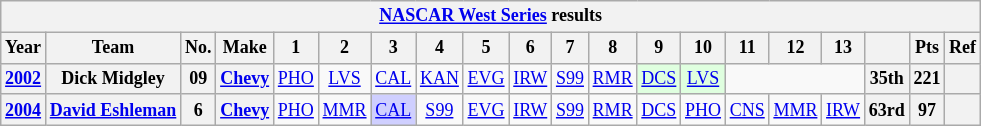<table class="wikitable" style="text-align:center; font-size:75%">
<tr>
<th colspan=23><a href='#'>NASCAR West Series</a> results</th>
</tr>
<tr>
<th>Year</th>
<th>Team</th>
<th>No.</th>
<th>Make</th>
<th>1</th>
<th>2</th>
<th>3</th>
<th>4</th>
<th>5</th>
<th>6</th>
<th>7</th>
<th>8</th>
<th>9</th>
<th>10</th>
<th>11</th>
<th>12</th>
<th>13</th>
<th></th>
<th>Pts</th>
<th>Ref</th>
</tr>
<tr>
<th><a href='#'>2002</a></th>
<th>Dick Midgley</th>
<th>09</th>
<th><a href='#'>Chevy</a></th>
<td><a href='#'>PHO</a></td>
<td><a href='#'>LVS</a></td>
<td><a href='#'>CAL</a></td>
<td><a href='#'>KAN</a></td>
<td><a href='#'>EVG</a></td>
<td><a href='#'>IRW</a></td>
<td><a href='#'>S99</a></td>
<td><a href='#'>RMR</a></td>
<td style="background:#DFFFDF;"><a href='#'>DCS</a><br></td>
<td style="background:#DFFFDF;"><a href='#'>LVS</a><br></td>
<td colspan=3></td>
<th>35th</th>
<th>221</th>
<th></th>
</tr>
<tr>
<th><a href='#'>2004</a></th>
<th><a href='#'>David Eshleman</a></th>
<th>6</th>
<th><a href='#'>Chevy</a></th>
<td><a href='#'>PHO</a></td>
<td><a href='#'>MMR</a></td>
<td style="background:#CFCFFF;"><a href='#'>CAL</a><br></td>
<td><a href='#'>S99</a></td>
<td><a href='#'>EVG</a></td>
<td><a href='#'>IRW</a></td>
<td><a href='#'>S99</a></td>
<td><a href='#'>RMR</a></td>
<td><a href='#'>DCS</a></td>
<td><a href='#'>PHO</a></td>
<td><a href='#'>CNS</a></td>
<td><a href='#'>MMR</a></td>
<td><a href='#'>IRW</a></td>
<th>63rd</th>
<th>97</th>
<th></th>
</tr>
</table>
